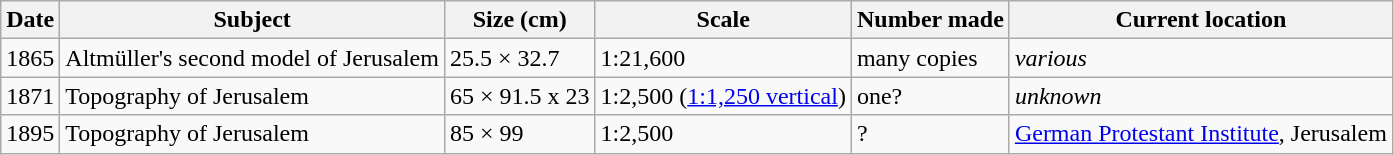<table class="wikitable">
<tr>
<th>Date</th>
<th>Subject</th>
<th>Size (cm)</th>
<th>Scale</th>
<th>Number made</th>
<th>Current location</th>
</tr>
<tr>
<td>1865</td>
<td>Altmüller's second model of Jerusalem</td>
<td>25.5 × 32.7</td>
<td>1:21,600</td>
<td>many copies</td>
<td><em>various</em></td>
</tr>
<tr>
<td>1871</td>
<td>Topography of Jerusalem</td>
<td>65 × 91.5 x 23</td>
<td>1:2,500 (<a href='#'>1:1,250 vertical</a>)</td>
<td>one?</td>
<td><em>unknown</em></td>
</tr>
<tr>
<td>1895</td>
<td>Topography of Jerusalem</td>
<td>85 × 99</td>
<td>1:2,500</td>
<td>?</td>
<td><a href='#'>German Protestant Institute</a>, Jerusalem</td>
</tr>
</table>
